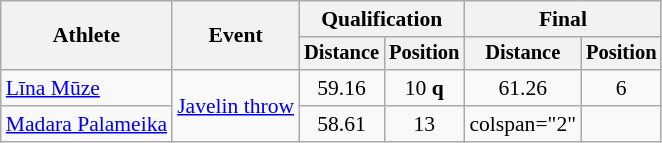<table class="wikitable" style="font-size:90%">
<tr>
<th rowspan="2">Athlete</th>
<th rowspan="2">Event</th>
<th colspan="2">Qualification</th>
<th colspan="2">Final</th>
</tr>
<tr style="font-size:95%">
<th>Distance</th>
<th>Position</th>
<th>Distance</th>
<th>Position</th>
</tr>
<tr align="center">
<td align="left"><a href='#'>Līna Mūze</a></td>
<td rowspan="2" align="left"><a href='#'>Javelin throw</a></td>
<td>59.16</td>
<td>10 <strong>q</strong></td>
<td>61.26</td>
<td>6</td>
</tr>
<tr align="center">
<td align="left"><a href='#'>Madara Palameika</a></td>
<td>58.61 </td>
<td>13</td>
<td>colspan="2" </td>
</tr>
</table>
